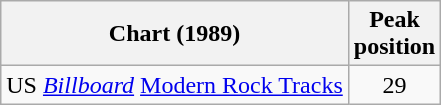<table class="wikitable sortable">
<tr>
<th>Chart (1989)</th>
<th>Peak<br>position</th>
</tr>
<tr>
<td>US <em><a href='#'>Billboard</a></em> <a href='#'>Modern Rock Tracks</a></td>
<td style="text-align:center;">29</td>
</tr>
</table>
